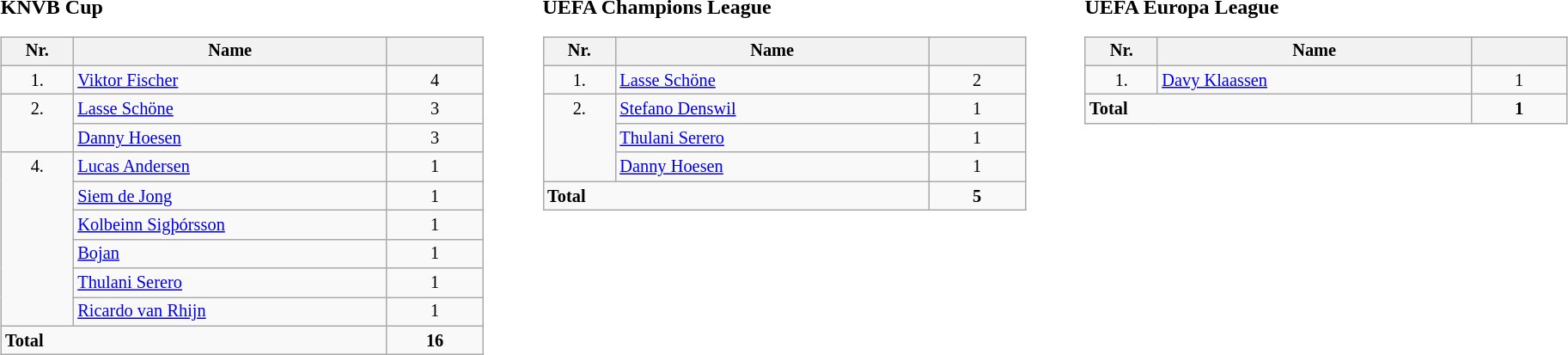<table width=100%>
<tr>
<td width=33% align=left valign=top><br><strong>KNVB Cup</strong><table class="wikitable" style="width:90%; font-size:85%;">
<tr valign=top>
<th width=15% align=center>Nr.</th>
<th width=65% align=center>Name</th>
<th width=20% align=center></th>
</tr>
<tr valign=top>
<td align=center>1.</td>
<td> <a href='#'>Viktor Fischer</a></td>
<td align=center>4</td>
</tr>
<tr valign=top>
<td rowspan=2 align=center>2.</td>
<td> <a href='#'>Lasse Schöne</a></td>
<td align=center>3</td>
</tr>
<tr valign=top>
<td> <a href='#'>Danny Hoesen</a></td>
<td align=center>3</td>
</tr>
<tr valign=top>
<td rowspan=6 align=center>4.</td>
<td> <a href='#'>Lucas Andersen</a></td>
<td align=center>1</td>
</tr>
<tr valign=top>
<td> <a href='#'>Siem de Jong</a></td>
<td align=center>1</td>
</tr>
<tr valign=top>
<td> <a href='#'>Kolbeinn Sigþórsson</a></td>
<td align=center>1</td>
</tr>
<tr valign=top>
<td> <a href='#'>Bojan</a></td>
<td align=center>1</td>
</tr>
<tr valign=top>
<td> <a href='#'>Thulani Serero</a></td>
<td align=center>1</td>
</tr>
<tr valign=top>
<td> <a href='#'>Ricardo van Rhijn</a></td>
<td align=center>1</td>
</tr>
<tr valign=top>
<td colspan=2><strong>Total</strong></td>
<td align=center><strong>16</strong></td>
</tr>
</table>
</td>
<td width=33% align=left valign=top><br><strong>UEFA Champions League</strong><table class="wikitable" style="width:90%; font-size:85%;">
<tr valign=top>
<th width=15% align=center>Nr.</th>
<th width=65% align=center>Name</th>
<th width=20% align=center></th>
</tr>
<tr valign=top>
<td align=center>1.</td>
<td> <a href='#'>Lasse Schöne</a></td>
<td align=center>2</td>
</tr>
<tr valign=top>
<td rowspan=3 align=center>2.</td>
<td> <a href='#'>Stefano Denswil</a></td>
<td align=center>1</td>
</tr>
<tr valign=top>
<td> <a href='#'>Thulani Serero</a></td>
<td align=center>1</td>
</tr>
<tr valign=top>
<td> <a href='#'>Danny Hoesen</a></td>
<td align=center>1</td>
</tr>
<tr valign=top>
<td colspan=2><strong>Total</strong></td>
<td align=center><strong>5</strong></td>
</tr>
</table>
</td>
<td width=33% align=left valign=top><br><strong>UEFA Europa League</strong><table class="wikitable" style="width:90%; font-size:85%;">
<tr valign=top>
<th width=15% align=center>Nr.</th>
<th width=65% align=center>Name</th>
<th width=20% align=center></th>
</tr>
<tr valign=top>
<td align=center>1.</td>
<td> <a href='#'>Davy Klaassen</a></td>
<td align=center>1</td>
</tr>
<tr valign=top>
<td colspan=2><strong>Total</strong></td>
<td align=center><strong>1</strong></td>
</tr>
</table>
</td>
</tr>
</table>
